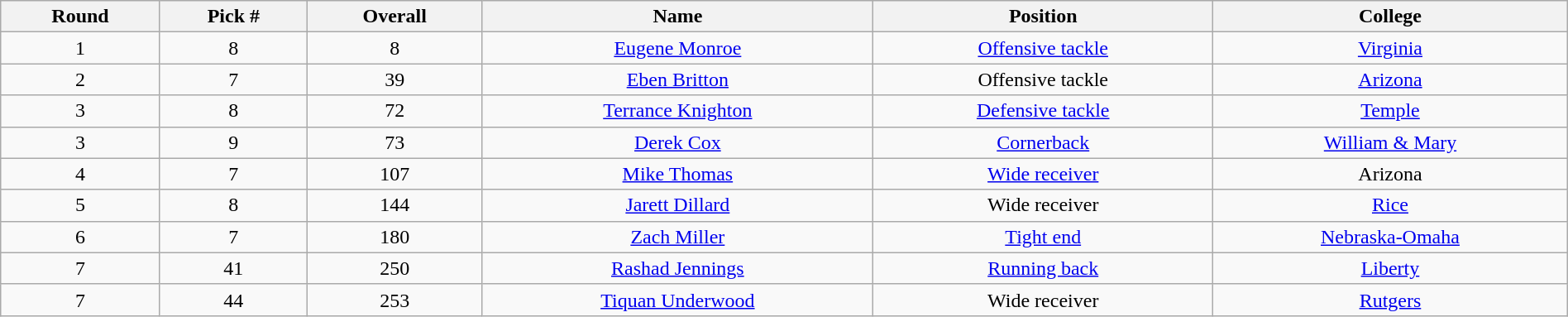<table class="wikitable sortable sortable" style="width: 100%; text-align:center">
<tr>
<th>Round</th>
<th>Pick #</th>
<th>Overall</th>
<th>Name</th>
<th>Position</th>
<th>College</th>
</tr>
<tr>
<td>1</td>
<td>8</td>
<td>8</td>
<td><a href='#'>Eugene Monroe</a></td>
<td><a href='#'>Offensive tackle</a></td>
<td><a href='#'>Virginia</a></td>
</tr>
<tr>
<td>2</td>
<td>7</td>
<td>39</td>
<td><a href='#'>Eben Britton</a></td>
<td>Offensive tackle</td>
<td><a href='#'>Arizona</a></td>
</tr>
<tr>
<td>3</td>
<td>8</td>
<td>72</td>
<td><a href='#'>Terrance Knighton</a></td>
<td><a href='#'>Defensive tackle</a></td>
<td><a href='#'>Temple</a></td>
</tr>
<tr>
<td>3</td>
<td>9</td>
<td>73</td>
<td><a href='#'>Derek Cox</a></td>
<td><a href='#'>Cornerback</a></td>
<td><a href='#'>William & Mary</a></td>
</tr>
<tr>
<td>4</td>
<td>7</td>
<td>107</td>
<td><a href='#'>Mike Thomas</a></td>
<td><a href='#'>Wide receiver</a></td>
<td>Arizona</td>
</tr>
<tr>
<td>5</td>
<td>8</td>
<td>144</td>
<td><a href='#'>Jarett Dillard</a></td>
<td>Wide receiver</td>
<td><a href='#'>Rice</a></td>
</tr>
<tr>
<td>6</td>
<td>7</td>
<td>180</td>
<td><a href='#'>Zach Miller</a></td>
<td><a href='#'>Tight end</a></td>
<td><a href='#'>Nebraska-Omaha</a></td>
</tr>
<tr>
<td>7</td>
<td>41</td>
<td>250</td>
<td><a href='#'>Rashad Jennings</a></td>
<td><a href='#'>Running back</a></td>
<td><a href='#'>Liberty</a></td>
</tr>
<tr>
<td>7</td>
<td>44</td>
<td>253</td>
<td><a href='#'>Tiquan Underwood</a></td>
<td>Wide receiver</td>
<td><a href='#'>Rutgers</a></td>
</tr>
</table>
